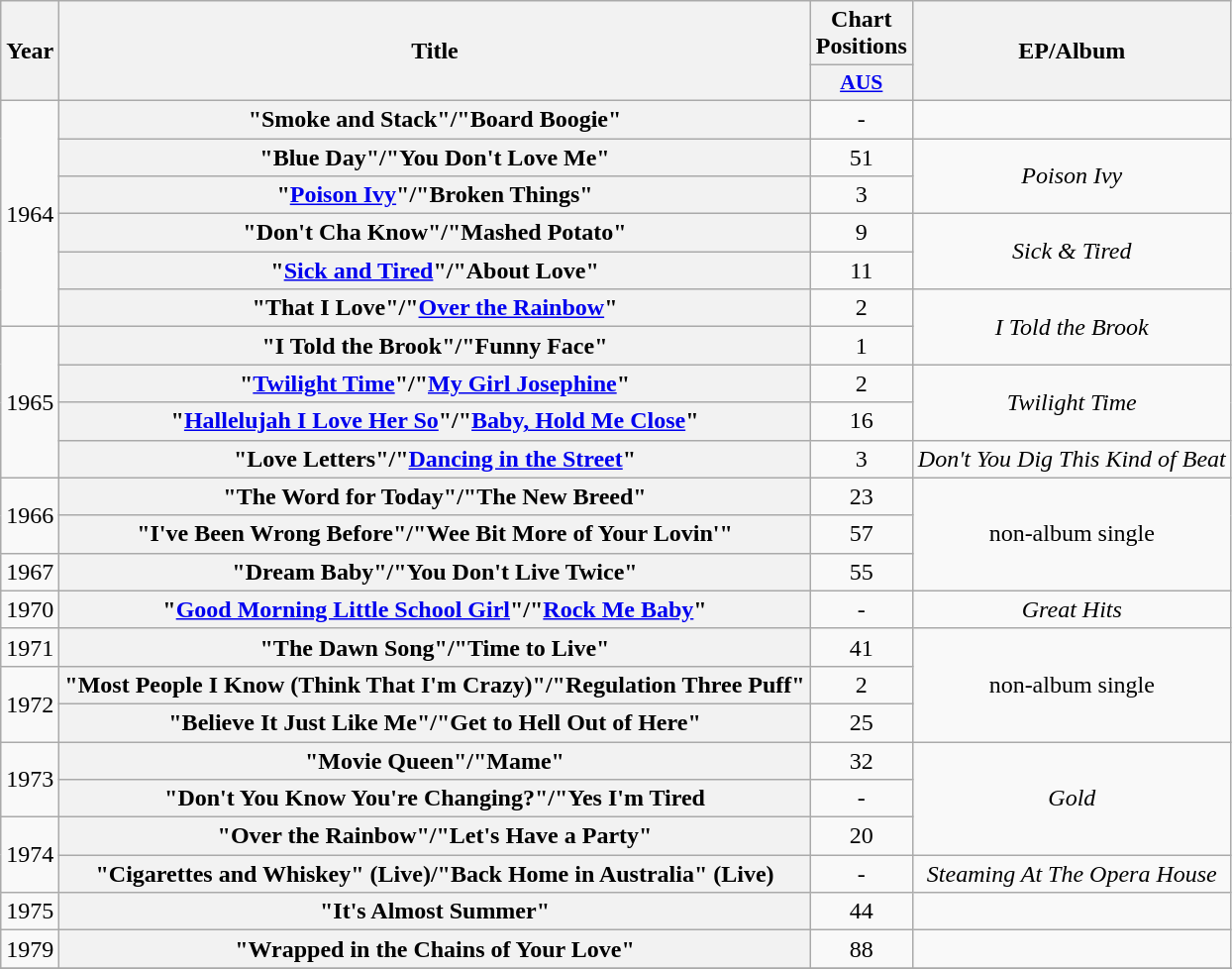<table class="wikitable plainrowheaders" style="text-align:center;">
<tr>
<th rowspan="2">Year</th>
<th rowspan="2">Title</th>
<th colspan="1">Chart Positions</th>
<th rowspan="2">EP/Album</th>
</tr>
<tr>
<th scope="col" style="width:2.2em;font-size:90%;"><a href='#'>AUS</a><br></th>
</tr>
<tr>
<td rowspan="6">1964</td>
<th scope="row">"Smoke and Stack"/"Board Boogie"</th>
<td style="text-align:center;">-</td>
<td></td>
</tr>
<tr>
<th scope="row">"Blue Day"/"You Don't Love Me"</th>
<td style="text-align:center;">51</td>
<td rowspan="2"><em>Poison Ivy</em></td>
</tr>
<tr>
<th scope="row">"<a href='#'>Poison Ivy</a>"/"Broken Things"</th>
<td style="text-align:center;">3</td>
</tr>
<tr>
<th scope="row">"Don't Cha Know"/"Mashed Potato"</th>
<td style="text-align:center;">9</td>
<td rowspan="2"><em>Sick & Tired</em></td>
</tr>
<tr>
<th scope="row">"<a href='#'>Sick and Tired</a>"/"About Love"</th>
<td style="text-align:centre;">11</td>
</tr>
<tr>
<th scope="row">"That I Love"/"<a href='#'>Over the Rainbow</a>"</th>
<td style="text-align:centre;">2</td>
<td rowspan="2"><em>I Told the Brook</em></td>
</tr>
<tr>
<td rowspan="4">1965</td>
<th scope="row">"I Told the Brook"/"Funny Face"</th>
<td style="text-align:centre;">1</td>
</tr>
<tr>
<th scope="row">"<a href='#'>Twilight Time</a>"/"<a href='#'>My Girl Josephine</a>"</th>
<td style="text-align:centre;">2</td>
<td rowspan="2"><em>Twilight Time</em></td>
</tr>
<tr>
<th scope="row">"<a href='#'>Hallelujah I Love Her So</a>"/"<a href='#'>Baby, Hold Me Close</a>"</th>
<td style="text-align:centre;">16</td>
</tr>
<tr>
<th scope="row">"Love Letters"/"<a href='#'>Dancing in the Street</a>"</th>
<td style="text-align:centre;">3</td>
<td><em>Don't You Dig This Kind of Beat</em></td>
</tr>
<tr>
<td rowspan="2">1966</td>
<th scope="row">"The Word for Today"/"The New Breed"</th>
<td style="text-align:centre;">23</td>
<td rowspan="3">non-album single</td>
</tr>
<tr>
<th scope="row">"I've Been Wrong Before"/"Wee Bit More of Your Lovin'"</th>
<td style="text-align:centre;">57</td>
</tr>
<tr>
<td>1967</td>
<th scope="row">"Dream Baby"/"You Don't Live Twice"</th>
<td style="text-align:centre;">55</td>
</tr>
<tr>
<td>1970</td>
<th scope="row">"<a href='#'>Good Morning Little School Girl</a>"/"<a href='#'>Rock Me Baby</a>"</th>
<td style="text-align:centre;">-</td>
<td><em>Great Hits</em></td>
</tr>
<tr>
<td>1971</td>
<th scope="row">"The Dawn Song"/"Time to Live"</th>
<td style="text-align:centre;">41</td>
<td rowspan="3">non-album single</td>
</tr>
<tr>
<td rowspan="2">1972</td>
<th scope="row">"Most People I Know (Think That I'm Crazy)"/"Regulation Three Puff"</th>
<td style="text-align:centre;">2</td>
</tr>
<tr>
<th scope="row">"Believe It Just Like Me"/"Get to Hell Out of Here"</th>
<td style="text-align:centre;">25</td>
</tr>
<tr>
<td rowspan="2">1973</td>
<th scope="row">"Movie Queen"/"Mame"</th>
<td style="text-align:centre;">32</td>
<td rowspan="3"><em>Gold</em></td>
</tr>
<tr>
<th scope="row">"Don't You Know You're Changing?"/"Yes I'm Tired</th>
<td style="text-align:centre;">-</td>
</tr>
<tr>
<td rowspan="2">1974</td>
<th scope="row">"Over the Rainbow"/"Let's Have a Party"</th>
<td style="text-align:centre;">20</td>
</tr>
<tr>
<th scope="row">"Cigarettes and Whiskey" (Live)/"Back Home in Australia" (Live)</th>
<td style="text-align:centre;">-</td>
<td><em>Steaming At The Opera House</em></td>
</tr>
<tr>
<td>1975</td>
<th scope="row">"It's Almost Summer"</th>
<td style="text-align:centre;">44</td>
<td></td>
</tr>
<tr>
<td>1979</td>
<th scope="row">"Wrapped in the Chains of Your Love"</th>
<td style="text-align:centre;">88</td>
<td></td>
</tr>
<tr>
</tr>
</table>
